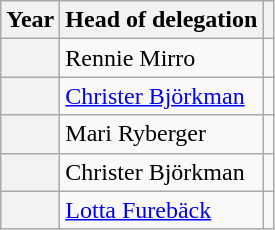<table class="wikitable plainrowheaders">
<tr>
<th>Year</th>
<th>Head of delegation</th>
<th></th>
</tr>
<tr>
<th scope="row"></th>
<td>Rennie Mirro</td>
<td></td>
</tr>
<tr>
<th scope="row"></th>
<td><a href='#'>Christer Björkman</a></td>
<td></td>
</tr>
<tr>
<th scope="row"></th>
<td>Mari Ryberger</td>
<td></td>
</tr>
<tr>
<th scope="row"></th>
<td>Christer Björkman</td>
<td></td>
</tr>
<tr>
<th scope="row"></th>
<td><a href='#'>Lotta Furebäck</a></td>
<td></td>
</tr>
</table>
